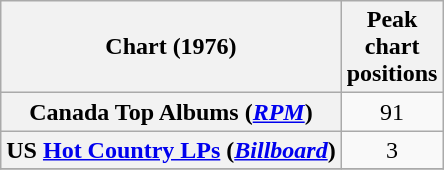<table class="wikitable plainrowheaders" style="text-align:center">
<tr>
<th scope="col">Chart (1976)</th>
<th scope="col">Peak<br>chart<br>positions</th>
</tr>
<tr>
<th scope = "row">Canada Top Albums (<em><a href='#'>RPM</a></em>)</th>
<td>91</td>
</tr>
<tr>
<th scope = "row">US <a href='#'>Hot Country LPs</a> (<a href='#'><em>Billboard</em></a>)</th>
<td>3</td>
</tr>
<tr>
</tr>
</table>
